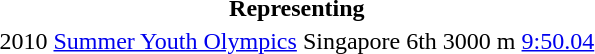<table>
<tr>
<th colspan="6">Representing </th>
</tr>
<tr>
<td>2010</td>
<td><a href='#'>Summer Youth Olympics</a></td>
<td>Singapore</td>
<td>6th</td>
<td>3000 m</td>
<td><a href='#'>9:50.04</a></td>
</tr>
</table>
